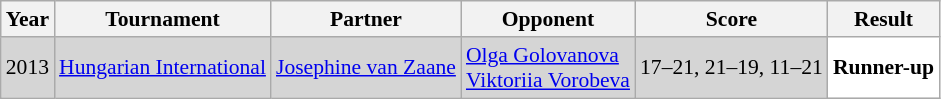<table class="sortable wikitable" style="font-size: 90%;">
<tr>
<th>Year</th>
<th>Tournament</th>
<th>Partner</th>
<th>Opponent</th>
<th>Score</th>
<th>Result</th>
</tr>
<tr style="background:#D5D5D5">
<td align="center">2013</td>
<td align="left"><a href='#'>Hungarian International</a></td>
<td align="left"> <a href='#'>Josephine van Zaane</a></td>
<td align="left"> <a href='#'>Olga Golovanova</a><br> <a href='#'>Viktoriia Vorobeva</a></td>
<td align="left">17–21, 21–19, 11–21</td>
<td style="text-align:left; background:white"> <strong>Runner-up</strong></td>
</tr>
</table>
